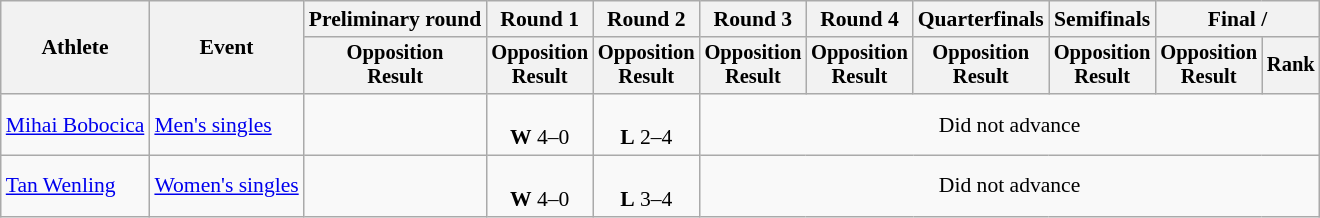<table class="wikitable" style="font-size:90%">
<tr>
<th rowspan="2">Athlete</th>
<th rowspan="2">Event</th>
<th>Preliminary round</th>
<th>Round 1</th>
<th>Round 2</th>
<th>Round 3</th>
<th>Round 4</th>
<th>Quarterfinals</th>
<th>Semifinals</th>
<th colspan=2>Final / </th>
</tr>
<tr style="font-size:95%">
<th>Opposition<br>Result</th>
<th>Opposition<br>Result</th>
<th>Opposition<br>Result</th>
<th>Opposition<br>Result</th>
<th>Opposition<br>Result</th>
<th>Opposition<br>Result</th>
<th>Opposition<br>Result</th>
<th>Opposition<br>Result</th>
<th>Rank</th>
</tr>
<tr align=center>
<td align=left><a href='#'>Mihai Bobocica</a></td>
<td align=left><a href='#'>Men's singles</a></td>
<td></td>
<td><br><strong>W</strong> 4–0</td>
<td><br><strong>L</strong> 2–4</td>
<td colspan=6>Did not advance</td>
</tr>
<tr align=center>
<td align=left><a href='#'>Tan Wenling</a></td>
<td align=left><a href='#'>Women's singles</a></td>
<td></td>
<td><br><strong>W</strong> 4–0</td>
<td><br><strong>L</strong> 3–4</td>
<td colspan=6>Did not advance</td>
</tr>
</table>
